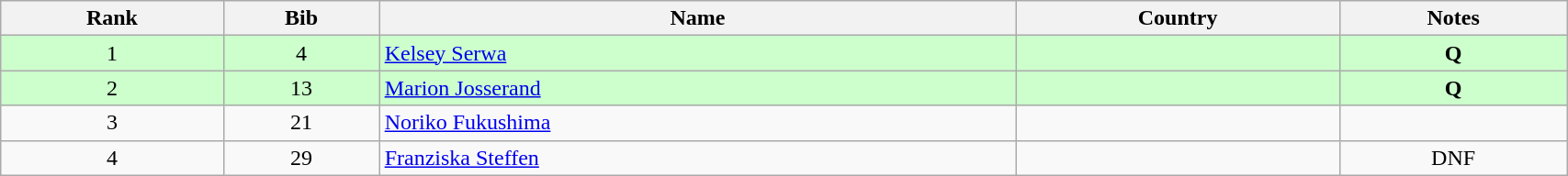<table class="wikitable" style="text-align:center;" width=90%>
<tr>
<th>Rank</th>
<th>Bib</th>
<th>Name</th>
<th>Country</th>
<th>Notes</th>
</tr>
<tr bgcolor="#ccffcc">
<td>1</td>
<td>4</td>
<td align=left><a href='#'>Kelsey Serwa</a></td>
<td align=left></td>
<td><strong>Q</strong></td>
</tr>
<tr bgcolor="#ccffcc">
<td>2</td>
<td>13</td>
<td align=left><a href='#'>Marion Josserand</a></td>
<td align=left></td>
<td><strong>Q</strong></td>
</tr>
<tr>
<td>3</td>
<td>21</td>
<td align=left><a href='#'>Noriko Fukushima</a></td>
<td align=left></td>
<td></td>
</tr>
<tr>
<td>4</td>
<td>29</td>
<td align=left><a href='#'>Franziska Steffen</a></td>
<td align=left></td>
<td>DNF</td>
</tr>
</table>
